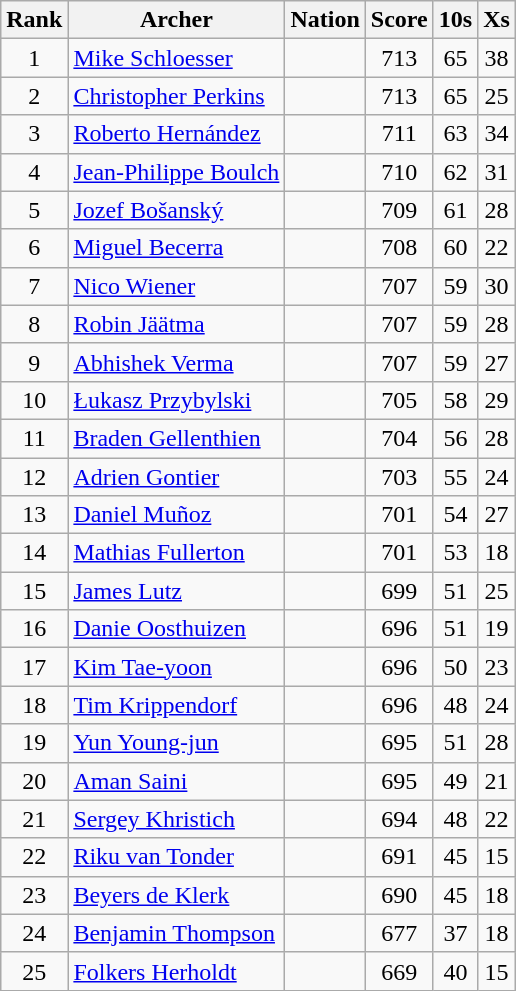<table class="wikitable sortable" style="text-align:center">
<tr>
<th>Rank</th>
<th>Archer</th>
<th>Nation</th>
<th>Score</th>
<th>10s</th>
<th>Xs</th>
</tr>
<tr>
<td>1</td>
<td align=left><a href='#'>Mike Schloesser</a></td>
<td align=left></td>
<td>713</td>
<td>65</td>
<td>38</td>
</tr>
<tr>
<td>2</td>
<td align=left><a href='#'>Christopher Perkins</a></td>
<td align=left></td>
<td>713</td>
<td>65</td>
<td>25</td>
</tr>
<tr>
<td>3</td>
<td align=left><a href='#'>Roberto Hernández</a></td>
<td align=left></td>
<td>711</td>
<td>63</td>
<td>34</td>
</tr>
<tr>
<td>4</td>
<td align=left><a href='#'>Jean-Philippe Boulch</a></td>
<td align=left></td>
<td>710</td>
<td>62</td>
<td>31</td>
</tr>
<tr>
<td>5</td>
<td align=left><a href='#'>Jozef Bošanský</a></td>
<td align=left></td>
<td>709</td>
<td>61</td>
<td>28</td>
</tr>
<tr>
<td>6</td>
<td align=left><a href='#'>Miguel Becerra</a></td>
<td align=left></td>
<td>708</td>
<td>60</td>
<td>22</td>
</tr>
<tr>
<td>7</td>
<td align=left><a href='#'>Nico Wiener</a></td>
<td align=left></td>
<td>707</td>
<td>59</td>
<td>30</td>
</tr>
<tr>
<td>8</td>
<td align=left><a href='#'>Robin Jäätma</a></td>
<td align=left></td>
<td>707</td>
<td>59</td>
<td>28</td>
</tr>
<tr>
<td>9</td>
<td align=left><a href='#'>Abhishek Verma</a></td>
<td align=left></td>
<td>707</td>
<td>59</td>
<td>27</td>
</tr>
<tr>
<td>10</td>
<td align=left><a href='#'>Łukasz Przybylski</a></td>
<td align=left></td>
<td>705</td>
<td>58</td>
<td>29</td>
</tr>
<tr>
<td>11</td>
<td align=left><a href='#'>Braden Gellenthien</a></td>
<td align=left></td>
<td>704</td>
<td>56</td>
<td>28</td>
</tr>
<tr>
<td>12</td>
<td align=left><a href='#'>Adrien Gontier</a></td>
<td align=left></td>
<td>703</td>
<td>55</td>
<td>24</td>
</tr>
<tr>
<td>13</td>
<td align=left><a href='#'>Daniel Muñoz</a></td>
<td align=left></td>
<td>701</td>
<td>54</td>
<td>27</td>
</tr>
<tr>
<td>14</td>
<td align=left><a href='#'>Mathias Fullerton</a></td>
<td align=left></td>
<td>701</td>
<td>53</td>
<td>18</td>
</tr>
<tr>
<td>15</td>
<td align=left><a href='#'>James Lutz</a></td>
<td align=left></td>
<td>699</td>
<td>51</td>
<td>25</td>
</tr>
<tr>
<td>16</td>
<td align=left><a href='#'>Danie Oosthuizen</a></td>
<td align=left></td>
<td>696</td>
<td>51</td>
<td>19</td>
</tr>
<tr>
<td>17</td>
<td align=left><a href='#'>Kim Tae-yoon</a></td>
<td align=left></td>
<td>696</td>
<td>50</td>
<td>23</td>
</tr>
<tr>
<td>18</td>
<td align=left><a href='#'>Tim Krippendorf</a></td>
<td align=left></td>
<td>696</td>
<td>48</td>
<td>24</td>
</tr>
<tr>
<td>19</td>
<td align=left><a href='#'>Yun Young-jun</a></td>
<td align=left></td>
<td>695</td>
<td>51</td>
<td>28</td>
</tr>
<tr>
<td>20</td>
<td align=left><a href='#'>Aman Saini</a></td>
<td align=left></td>
<td>695</td>
<td>49</td>
<td>21</td>
</tr>
<tr>
<td>21</td>
<td align=left><a href='#'>Sergey Khristich</a></td>
<td align=left></td>
<td>694</td>
<td>48</td>
<td>22</td>
</tr>
<tr>
<td>22</td>
<td align=left><a href='#'>Riku van Tonder</a></td>
<td align=left></td>
<td>691</td>
<td>45</td>
<td>15</td>
</tr>
<tr>
<td>23</td>
<td align=left><a href='#'>Beyers de Klerk</a></td>
<td align=left></td>
<td>690</td>
<td>45</td>
<td>18</td>
</tr>
<tr>
<td>24</td>
<td align=left><a href='#'>Benjamin Thompson</a></td>
<td align=left></td>
<td>677</td>
<td>37</td>
<td>18</td>
</tr>
<tr>
<td>25</td>
<td align=left><a href='#'>Folkers Herholdt</a></td>
<td align=left></td>
<td>669</td>
<td>40</td>
<td>15</td>
</tr>
</table>
